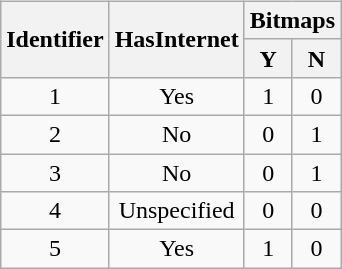<table class="wikitable" style="text-align:center; float: left; margin-right: 20px; margin-top: 5px;">
<tr>
<th rowspan=2>Identifier</th>
<th rowspan=2>HasInternet</th>
<th colspan=2>Bitmaps</th>
</tr>
<tr>
<th>Y</th>
<th>N</th>
</tr>
<tr>
<td>1</td>
<td>Yes</td>
<td>1</td>
<td>0</td>
</tr>
<tr>
<td>2</td>
<td>No</td>
<td>0</td>
<td>1</td>
</tr>
<tr>
<td>3</td>
<td>No</td>
<td>0</td>
<td>1</td>
</tr>
<tr>
<td>4</td>
<td>Unspecified</td>
<td>0</td>
<td>0</td>
</tr>
<tr>
<td>5</td>
<td>Yes</td>
<td>1</td>
<td>0</td>
</tr>
</table>
